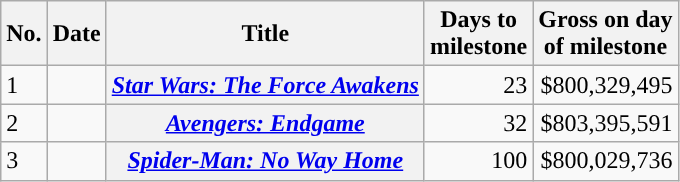<table class="wikitable">
<tr>
<th scope="col">No.</th>
<th scope="col">Date</th>
<th scope="col">Title</th>
<th scope="col">Days to <br>milestone</th>
<th scope="col">Gross on day <br>of milestone</th>
</tr>
<tr>
<td>1</td>
<td></td>
<th scope="row"><em><a href='#'>Star Wars: The Force Awakens</a></em></th>
<td style="text-align:right;">23</td>
<td style="text-align:right;">$800,329,495</td>
</tr>
<tr>
<td>2</td>
<td></td>
<th scope="row"><em><a href='#'>Avengers: Endgame</a></em></th>
<td style="text-align:right;">32</td>
<td style="text-align:right;">$803,395,591</td>
</tr>
<tr>
<td>3</td>
<td></td>
<th scope="row"><em><a href='#'>Spider-Man: No Way Home</a></em></th>
<td style="text-align:right;">100</td>
<td style="text-align:right;">$800,029,736</td>
</tr>
</table>
